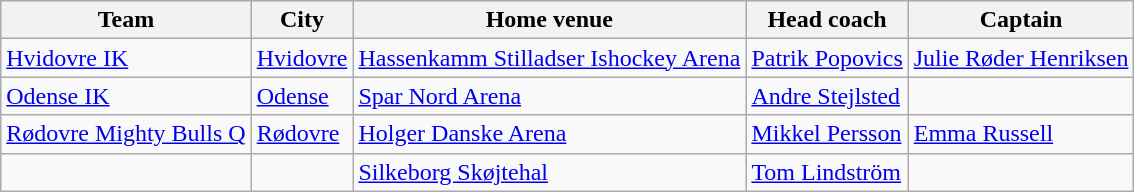<table class="wikitable" width="" 85%">
<tr style="background:#efefef;">
<th>Team</th>
<th>City</th>
<th>Home venue</th>
<th>Head coach</th>
<th>Captain</th>
</tr>
<tr>
<td><a href='#'>Hvidovre IK</a></td>
<td> <a href='#'>Hvidovre</a></td>
<td><a href='#'>Hassenkamm Stilladser Ishockey Arena</a></td>
<td><a href='#'>Patrik Popovics</a></td>
<td><a href='#'>Julie Røder Henriksen</a></td>
</tr>
<tr>
<td><a href='#'>Odense IK</a></td>
<td> <a href='#'>Odense</a></td>
<td><a href='#'>Spar Nord Arena</a></td>
<td><a href='#'>Andre Stejlsted</a></td>
</tr>
<tr>
<td><a href='#'>Rødovre Mighty Bulls Q</a></td>
<td> <a href='#'>Rødovre</a></td>
<td><a href='#'>Holger Danske Arena</a></td>
<td><a href='#'>Mikkel Persson</a></td>
<td><a href='#'>Emma Russell</a></td>
</tr>
<tr>
<td></td>
<td></td>
<td><a href='#'>Silkeborg Skøjtehal</a></td>
<td><a href='#'>Tom Lindström</a></td>
<td></td>
</tr>
</table>
